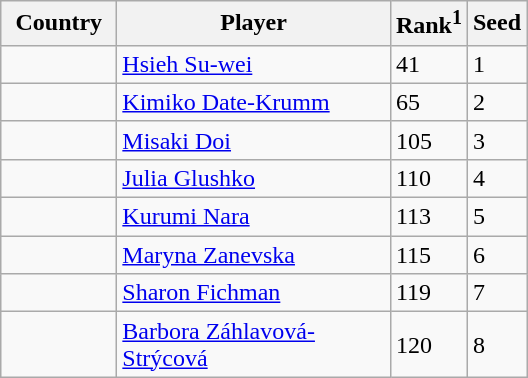<table class="sortable wikitable">
<tr>
<th style="width:70px;">Country</th>
<th style="width:175px;">Player</th>
<th>Rank<sup>1</sup></th>
<th>Seed</th>
</tr>
<tr>
<td></td>
<td><a href='#'>Hsieh Su-wei</a></td>
<td>41</td>
<td>1</td>
</tr>
<tr>
<td></td>
<td><a href='#'>Kimiko Date-Krumm</a></td>
<td>65</td>
<td>2</td>
</tr>
<tr>
<td></td>
<td><a href='#'>Misaki Doi</a></td>
<td>105</td>
<td>3</td>
</tr>
<tr>
<td></td>
<td><a href='#'>Julia Glushko</a></td>
<td>110</td>
<td>4</td>
</tr>
<tr>
<td></td>
<td><a href='#'>Kurumi Nara</a></td>
<td>113</td>
<td>5</td>
</tr>
<tr>
<td></td>
<td><a href='#'>Maryna Zanevska</a></td>
<td>115</td>
<td>6</td>
</tr>
<tr>
<td></td>
<td><a href='#'>Sharon Fichman</a></td>
<td>119</td>
<td>7</td>
</tr>
<tr>
<td></td>
<td><a href='#'>Barbora Záhlavová-Strýcová</a></td>
<td>120</td>
<td>8</td>
</tr>
</table>
